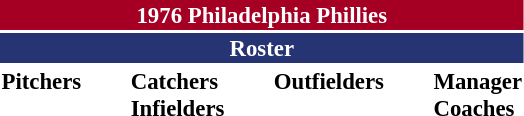<table class="toccolours" style="font-size: 95%;">
<tr>
<th colspan="10" style="background-color: #A50024; color: white; text-align: center;">1976 Philadelphia Phillies</th>
</tr>
<tr>
<td colspan="10" style="background-color: #263473; color: white; text-align: center;"><strong>Roster</strong></td>
</tr>
<tr>
<td valign="top"><strong>Pitchers</strong><br>









</td>
<td width="25px"></td>
<td valign="top"><strong>Catchers</strong><br>




<strong>Infielders</strong>









</td>
<td width="25px"></td>
<td valign="top"><strong>Outfielders</strong><br>




</td>
<td width="25px"></td>
<td valign="top"><strong>Manager</strong><br>
<strong>Coaches</strong>



</td>
</tr>
</table>
